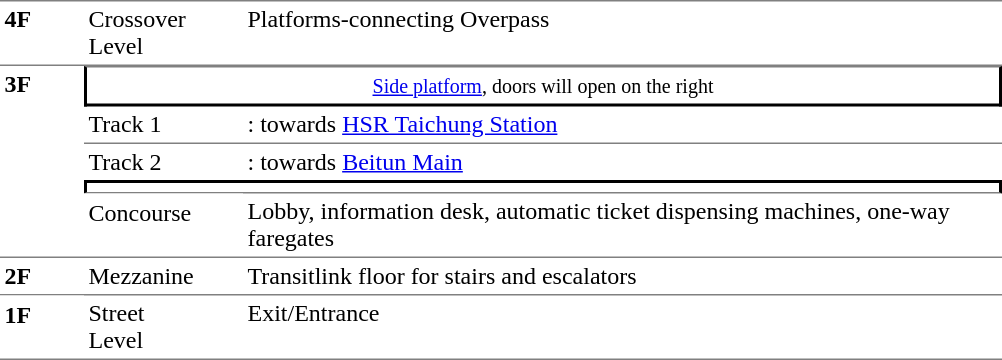<table table border=0 cellspacing=0 cellpadding=3>
<tr>
<td style="border-bottom:solid 1px gray;border-top:solid 1px gray;" width=50 valign=top><strong>4F</strong></td>
<td style="border-top:solid 1px gray;border-bottom:solid 1px gray;" width=100 valign=top>Crossover<br>Level</td>
<td style="border-top:solid 1px gray;border-bottom:solid 1px gray;" width=500 valign=top>Platforms-connecting Overpass</td>
</tr>
<tr>
<td width=50 rowspan=7 valign=top><strong>3F</strong></td>
</tr>
<tr>
<td style="border-right:solid 2px black;border-left:solid 2px black;border-bottom:solid 2px black;border-top:solid 1px gray;text-align:center;" colspan=2><small><a href='#'>Side platform</a>, doors will open on the right</small></td>
</tr>
<tr>
<td style="border-bottom:solid 1px gray;" width=100><span>Track 1</span></td>
<td style="border-bottom:solid 1px gray;" width=390>  : towards <a href='#'>HSR Taichung Station</a> </td>
</tr>
<tr>
<td style="border-bottom:solid 0px gray;" width=100><span>Track 2</span></td>
<td style="border-bottom:solid 0px gray;" width=390>  : towards <a href='#'>Beitun Main</a> </td>
</tr>
<tr>
<td style="border-top:solid 2px black;border-right:solid 2px black;border-left:solid 2px black;border-bottom:solid 1px gray;" colspan=2 align=center></td>
</tr>
<tr>
<td style="border-top:solid 1px white;" rowspan=2 valign=top>Concourse</td>
</tr>
<tr>
<td>Lobby, information desk, automatic ticket dispensing machines, one-way faregates</td>
</tr>
<tr>
<td style="border-bottom:solid 1px gray;border-top:solid 1px gray;" width=50 valign=top><strong>2F</strong></td>
<td style="border-top:solid 1px gray;border-bottom:solid 1px gray;" width=100 valign=top>Mezzanine</td>
<td style="border-top:solid 1px gray;border-bottom:solid 1px gray;" width=400 valign=top>Transitlink floor for stairs and escalators</td>
</tr>
<tr>
<td style="border-bottom:solid 1px gray;border-top:solid 1px white;" width=50 valign=top><strong>1F</strong></td>
<td style="border-top:solid 0px gray;border-bottom:solid 1px gray;" width=100 valign=top>Street<br>Level</td>
<td style="border-top:solid 0px gray;border-bottom:solid 1px gray;" width=400 valign=top>Exit/Entrance</td>
</tr>
<tr>
</tr>
</table>
